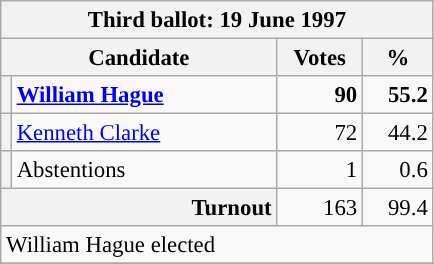<table class="wikitable" style="font-size:95%;">
<tr>
<th colspan="5">Third ballot: 19 June 1997</th>
</tr>
<tr>
<th colspan="2" style="width: 170px">Candidate</th>
<th style="width: 50px">Votes</th>
<th style="width: 40px">%</th>
</tr>
<tr>
<th style="background-color: "></th>
<td style="width: 170px"><strong><a href='#'>William Hague</a></strong></td>
<td align="right"><strong>90</strong></td>
<td align="right"><strong>55.2</strong></td>
</tr>
<tr>
<th style="background-color: "></th>
<td style="width: 170px"><a href='#'>Kenneth Clarke</a></td>
<td align="right">72</td>
<td align="right">44.2</td>
</tr>
<tr>
<th style="background-color: "></th>
<td style="width: 170px">Abstentions</td>
<td align="right">1</td>
<td align="right">0.6</td>
</tr>
<tr>
<th colspan="2" style="text-align:right">Turnout</th>
<td align="right">163</td>
<td align="right">99.4</td>
</tr>
<tr>
<td colspan="5">William Hague elected</td>
</tr>
<tr>
</tr>
</table>
